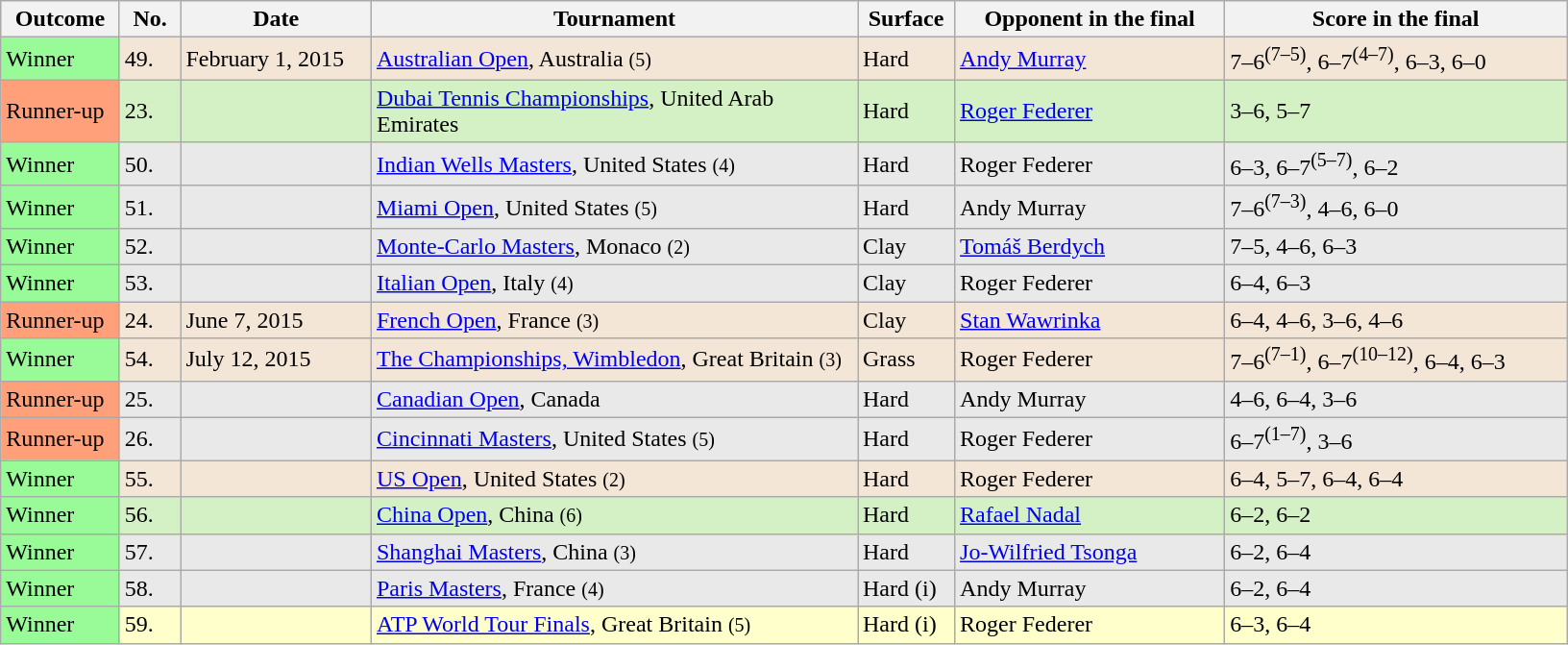<table class="sortable wikitable">
<tr>
<th width=75>Outcome</th>
<th width=35>No.</th>
<th width=125>Date</th>
<th width=330>Tournament</th>
<th width=60>Surface</th>
<th width=180>Opponent in the final</th>
<th width=230>Score in the final</th>
</tr>
<tr bgcolor=#F3E6D7>
<td bgcolor=98FB98>Winner</td>
<td>49.</td>
<td>February 1, 2015</td>
<td><a href='#'>Australian Open</a>, Australia <small>(5)</small></td>
<td>Hard</td>
<td> <a href='#'>Andy Murray</a></td>
<td>7–6<sup>(7–5)</sup>, 6–7<sup>(4–7)</sup>, 6–3, 6–0</td>
</tr>
<tr bgcolor=#D4F1C5>
<td bgcolor=FFA07A>Runner-up</td>
<td>23.</td>
<td></td>
<td><a href='#'>Dubai Tennis Championships</a>, United Arab Emirates</td>
<td>Hard</td>
<td> <a href='#'>Roger Federer</a></td>
<td>3–6, 5–7</td>
</tr>
<tr bgcolor=#E9E9E9>
<td bgcolor=98FB98>Winner</td>
<td>50.</td>
<td></td>
<td><a href='#'>Indian Wells Masters</a>, United States <small>(4)</small></td>
<td>Hard</td>
<td> Roger Federer</td>
<td>6–3, 6–7<sup>(5–7)</sup>, 6–2</td>
</tr>
<tr bgcolor=#E9E9E9>
<td bgcolor=98FB98>Winner</td>
<td>51.</td>
<td></td>
<td><a href='#'>Miami Open</a>, United States <small>(5)</small></td>
<td>Hard</td>
<td> Andy Murray</td>
<td>7–6<sup>(7–3)</sup>, 4–6, 6–0</td>
</tr>
<tr bgcolor=#E9E9E9>
<td bgcolor=98FB98>Winner</td>
<td>52.</td>
<td></td>
<td><a href='#'>Monte-Carlo Masters</a>, Monaco <small>(2)</small></td>
<td>Clay</td>
<td> <a href='#'>Tomáš Berdych</a></td>
<td>7–5, 4–6, 6–3</td>
</tr>
<tr bgcolor=#E9E9E9>
<td bgcolor=98FB98>Winner</td>
<td>53.</td>
<td></td>
<td><a href='#'>Italian Open</a>, Italy  <small>(4)</small></td>
<td>Clay</td>
<td> Roger Federer</td>
<td>6–4, 6–3</td>
</tr>
<tr bgcolor=#F3E6D7>
<td bgcolor=FFA07A>Runner-up</td>
<td>24.</td>
<td>June 7, 2015</td>
<td><a href='#'>French Open</a>, France <small>(3)</small></td>
<td>Clay</td>
<td> <a href='#'>Stan Wawrinka</a></td>
<td>6–4, 4–6, 3–6, 4–6</td>
</tr>
<tr bgcolor=#F3E6D7>
<td bgcolor=98FB98>Winner</td>
<td>54.</td>
<td>July 12, 2015</td>
<td><a href='#'>The Championships, Wimbledon</a>, Great Britain <small>(3)</small></td>
<td>Grass</td>
<td> Roger Federer</td>
<td>7–6<sup>(7–1)</sup>, 6–7<sup>(10–12)</sup>, 6–4, 6–3</td>
</tr>
<tr bgcolor=#E9E9E9>
<td bgcolor=FFA07A>Runner-up</td>
<td>25.</td>
<td></td>
<td><a href='#'>Canadian Open</a>, Canada</td>
<td>Hard</td>
<td> Andy Murray</td>
<td>4–6, 6–4, 3–6</td>
</tr>
<tr bgcolor=#E9E9E9>
<td bgcolor=FFA07A>Runner-up</td>
<td>26.</td>
<td></td>
<td><a href='#'>Cincinnati Masters</a>, United States <small>(5)</small></td>
<td>Hard</td>
<td> Roger Federer</td>
<td>6–7<sup>(1–7)</sup>, 3–6</td>
</tr>
<tr bgcolor=#F3E6D7>
<td bgcolor=98FB98>Winner</td>
<td>55.</td>
<td></td>
<td><a href='#'>US Open</a>, United States <small>(2)</small></td>
<td>Hard</td>
<td> Roger Federer</td>
<td>6–4, 5–7, 6–4, 6–4</td>
</tr>
<tr bgcolor=#D4F1C5>
<td bgcolor=98FB98>Winner</td>
<td>56.</td>
<td></td>
<td><a href='#'>China Open</a>, China <small>(6)</small></td>
<td>Hard</td>
<td> <a href='#'>Rafael Nadal</a></td>
<td>6–2, 6–2</td>
</tr>
<tr bgcolor=#E9E9E9>
<td bgcolor=98FB98>Winner</td>
<td>57.</td>
<td></td>
<td><a href='#'>Shanghai Masters</a>, China <small>(3)</small></td>
<td>Hard</td>
<td> <a href='#'>Jo-Wilfried Tsonga</a></td>
<td>6–2, 6–4</td>
</tr>
<tr bgcolor=#E9E9E9>
<td bgcolor=98FB98>Winner</td>
<td>58.</td>
<td></td>
<td><a href='#'>Paris Masters</a>, France <small>(4)</small></td>
<td>Hard (i)</td>
<td> Andy Murray</td>
<td>6–2, 6–4</td>
</tr>
<tr bgcolor=#FFFFCC>
<td bgcolor=98FB98>Winner</td>
<td>59.</td>
<td></td>
<td><a href='#'>ATP World Tour Finals</a>, Great Britain <small>(5)</small></td>
<td>Hard (i)</td>
<td> Roger Federer</td>
<td>6–3, 6–4</td>
</tr>
</table>
